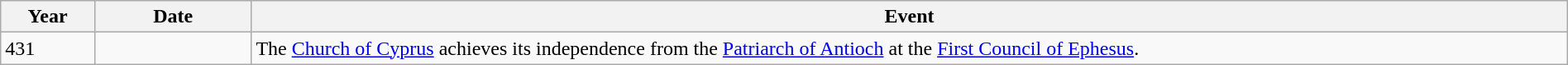<table class="wikitable" width="100%">
<tr>
<th style="width:6%">Year</th>
<th style="width:10%">Date</th>
<th>Event</th>
</tr>
<tr>
<td>431</td>
<td></td>
<td>The <a href='#'>Church of Cyprus</a> achieves its independence from the <a href='#'>Patriarch of Antioch</a> at the <a href='#'>First Council of Ephesus</a>.</td>
</tr>
</table>
